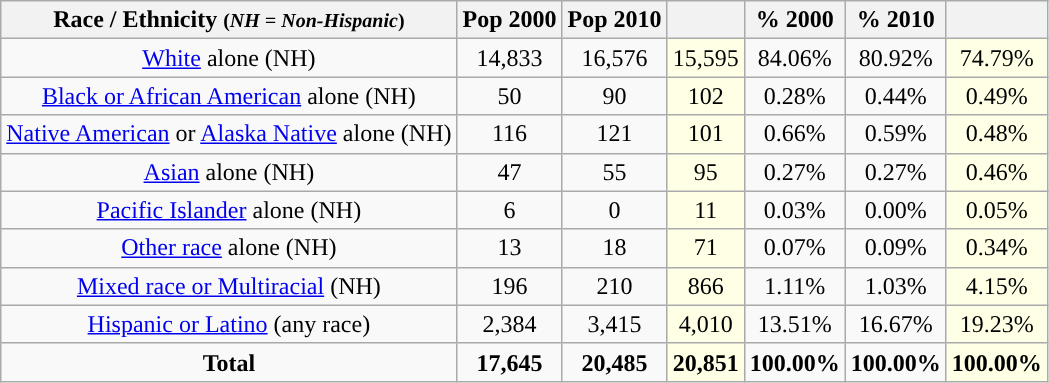<table class="wikitable" style="text-align:center;">
<tr>
<th>Race / Ethnicity <small>(<em>NH = Non-Hispanic</em>)</small></th>
<th>Pop 2000</th>
<th>Pop 2010</th>
<th></th>
<th>% 2000</th>
<th>% 2010</th>
<th></th>
</tr>
<tr>
<td><a href='#'>White</a> alone (NH)</td>
<td>14,833</td>
<td>16,576</td>
<td style='background: #ffffe6;'>15,595</td>
<td>84.06%</td>
<td>80.92%</td>
<td style='background: #ffffe6;'>74.79%</td>
</tr>
<tr>
<td><a href='#'>Black or African American</a> alone (NH)</td>
<td>50</td>
<td>90</td>
<td style='background: #ffffe6;'>102</td>
<td>0.28%</td>
<td>0.44%</td>
<td style='background: #ffffe6;'>0.49%</td>
</tr>
<tr>
<td><a href='#'>Native American</a> or <a href='#'>Alaska Native</a> alone (NH)</td>
<td>116</td>
<td>121</td>
<td style='background: #ffffe6;'>101</td>
<td>0.66%</td>
<td>0.59%</td>
<td style='background: #ffffe6;'>0.48%</td>
</tr>
<tr>
<td><a href='#'>Asian</a> alone (NH)</td>
<td>47</td>
<td>55</td>
<td style='background: #ffffe6;'>95</td>
<td>0.27%</td>
<td>0.27%</td>
<td style='background: #ffffe6;'>0.46%</td>
</tr>
<tr>
<td><a href='#'>Pacific Islander</a> alone (NH)</td>
<td>6</td>
<td>0</td>
<td style='background: #ffffe6;'>11</td>
<td>0.03%</td>
<td>0.00%</td>
<td style='background: #ffffe6;'>0.05%</td>
</tr>
<tr>
<td><a href='#'>Other race</a> alone (NH)</td>
<td>13</td>
<td>18</td>
<td style='background: #ffffe6;'>71</td>
<td>0.07%</td>
<td>0.09%</td>
<td style='background: #ffffe6;'>0.34%</td>
</tr>
<tr>
<td><a href='#'>Mixed race or Multiracial</a> (NH)</td>
<td>196</td>
<td>210</td>
<td style='background: #ffffe6;'>866</td>
<td>1.11%</td>
<td>1.03%</td>
<td style='background: #ffffe6;'>4.15%</td>
</tr>
<tr>
<td><a href='#'>Hispanic or Latino</a> (any race)</td>
<td>2,384</td>
<td>3,415</td>
<td style='background: #ffffe6;'>4,010</td>
<td>13.51%</td>
<td>16.67%</td>
<td style='background: #ffffe6;'>19.23%</td>
</tr>
<tr>
<td><strong>Total</strong></td>
<td><strong>17,645</strong></td>
<td><strong>20,485</strong></td>
<td style='background: #ffffe6;'><strong>20,851</strong></td>
<td><strong>100.00%</strong></td>
<td><strong>100.00%</strong></td>
<td style='background: #ffffe6;'><strong>100.00%</strong></td>
</tr>
</table>
